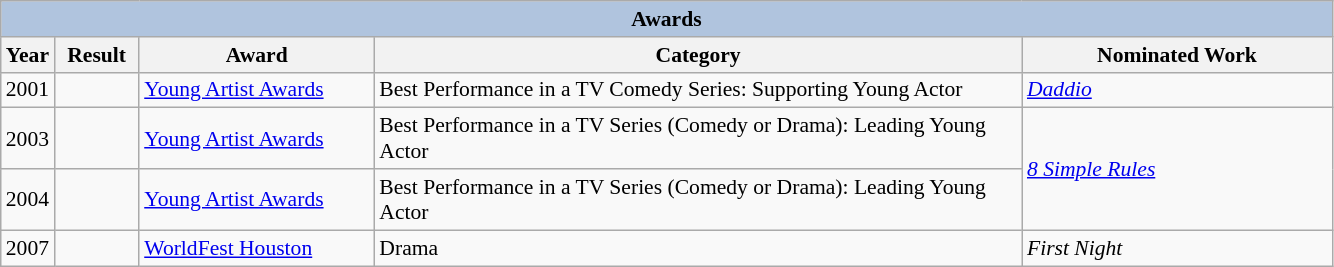<table class="wikitable" style="font-size: 90%;">
<tr>
<th colspan="5" style="background: LightSteelBlue;">Awards</th>
</tr>
<tr>
<th>Year</th>
<th style="width:50px;">Result</th>
<th style="width:150px;">Award</th>
<th style="width:425px;">Category</th>
<th style="width:200px;">Nominated Work</th>
</tr>
<tr>
<td>2001</td>
<td></td>
<td><a href='#'>Young Artist Awards</a></td>
<td>Best Performance in a TV Comedy Series: Supporting Young Actor</td>
<td><em><a href='#'>Daddio</a></em></td>
</tr>
<tr>
<td>2003</td>
<td></td>
<td><a href='#'>Young Artist Awards</a></td>
<td>Best Performance in a TV Series (Comedy or Drama): Leading Young Actor</td>
<td rowspan=2><em><a href='#'>8 Simple Rules</a></em></td>
</tr>
<tr>
<td>2004</td>
<td></td>
<td><a href='#'>Young Artist Awards</a></td>
<td>Best Performance in a TV Series (Comedy or Drama): Leading Young Actor</td>
</tr>
<tr>
<td>2007</td>
<td></td>
<td><a href='#'>WorldFest Houston</a></td>
<td>Drama</td>
<td><em>First Night</em></td>
</tr>
</table>
